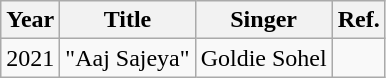<table class="wikitable sortable">
<tr>
<th>Year</th>
<th>Title</th>
<th>Singer</th>
<th class="unsortable">Ref.</th>
</tr>
<tr>
<td>2021</td>
<td>"Aaj Sajeya"</td>
<td>Goldie Sohel</td>
<td></td>
</tr>
</table>
